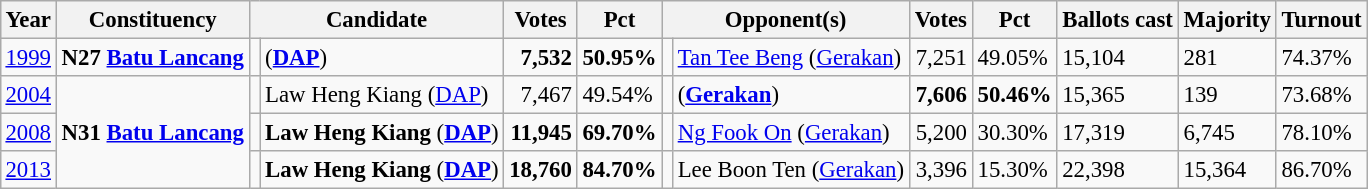<table class="wikitable" style="margin:0.5em ; font-size:95%">
<tr>
<th>Year</th>
<th>Constituency</th>
<th colspan=2>Candidate</th>
<th>Votes</th>
<th>Pct</th>
<th colspan=2>Opponent(s)</th>
<th>Votes</th>
<th>Pct</th>
<th>Ballots cast</th>
<th>Majority</th>
<th>Turnout</th>
</tr>
<tr>
<td><a href='#'>1999</a></td>
<td><strong>N27 <a href='#'>Batu Lancang</a></strong></td>
<td></td>
<td> (<a href='#'><strong>DAP</strong></a>)</td>
<td align=right><strong>7,532</strong></td>
<td><strong>50.95%</strong></td>
<td></td>
<td><a href='#'>Tan Tee Beng</a> (<a href='#'>Gerakan</a>)</td>
<td align=right>7,251</td>
<td>49.05%</td>
<td>15,104</td>
<td>281</td>
<td>74.37%</td>
</tr>
<tr>
<td><a href='#'>2004</a></td>
<td rowspan=3><strong>N31 <a href='#'>Batu Lancang</a></strong></td>
<td></td>
<td>Law Heng Kiang (<a href='#'>DAP</a>)</td>
<td align=right>7,467</td>
<td>49.54%</td>
<td></td>
<td> (<a href='#'><strong>Gerakan</strong></a>)</td>
<td align=right><strong>7,606</strong></td>
<td><strong>50.46%</strong></td>
<td>15,365</td>
<td>139</td>
<td>73.68%</td>
</tr>
<tr>
<td><a href='#'>2008</a></td>
<td></td>
<td><strong>Law Heng Kiang</strong> (<a href='#'><strong>DAP</strong></a>)</td>
<td align=right><strong>11,945</strong></td>
<td><strong>69.70%</strong></td>
<td></td>
<td><a href='#'>Ng Fook On</a> (<a href='#'>Gerakan</a>)</td>
<td align=right>5,200</td>
<td>30.30%</td>
<td>17,319</td>
<td>6,745</td>
<td>78.10%</td>
</tr>
<tr>
<td><a href='#'>2013</a></td>
<td></td>
<td><strong>Law Heng Kiang</strong> (<a href='#'><strong>DAP</strong></a>)</td>
<td align=right><strong>18,760</strong></td>
<td><strong>84.70%</strong></td>
<td></td>
<td>Lee Boon Ten (<a href='#'>Gerakan</a>)</td>
<td align=right>3,396</td>
<td>15.30%</td>
<td>22,398</td>
<td>15,364</td>
<td>86.70%</td>
</tr>
</table>
